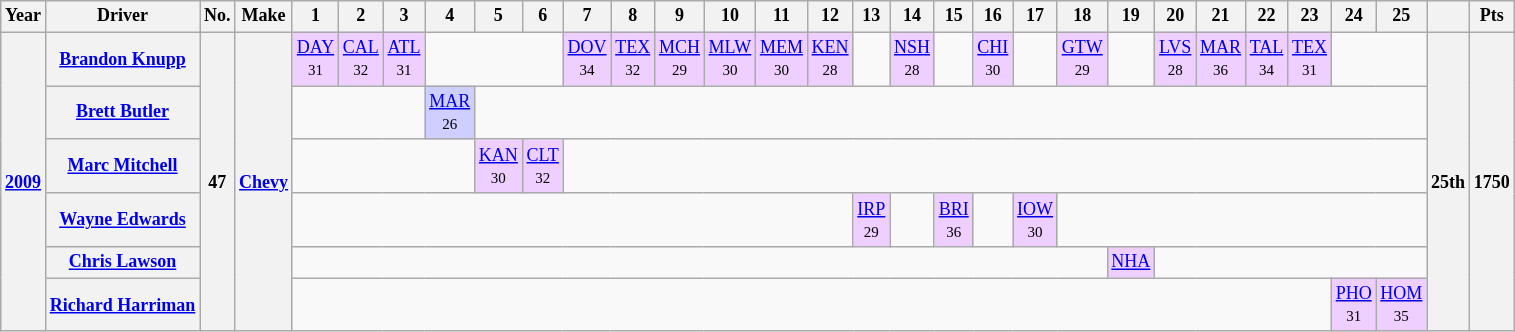<table class="wikitable" style="text-align:center; font-size:75%">
<tr>
<th>Year</th>
<th>Driver</th>
<th>No.</th>
<th>Make</th>
<th>1</th>
<th>2</th>
<th>3</th>
<th>4</th>
<th>5</th>
<th>6</th>
<th>7</th>
<th>8</th>
<th>9</th>
<th>10</th>
<th>11</th>
<th>12</th>
<th>13</th>
<th>14</th>
<th>15</th>
<th>16</th>
<th>17</th>
<th>18</th>
<th>19</th>
<th>20</th>
<th>21</th>
<th>22</th>
<th>23</th>
<th>24</th>
<th>25</th>
<th></th>
<th>Pts</th>
</tr>
<tr>
<th rowspan="6"><a href='#'>2009</a></th>
<th><a href='#'>Brandon Knupp</a></th>
<th rowspan="6">47</th>
<th rowspan="6"><a href='#'>Chevy</a></th>
<td style="background:#EFCFFF;"><a href='#'>DAY</a> <br><small>31</small></td>
<td style="background:#EFCFFF;"><a href='#'>CAL</a> <br><small>32</small></td>
<td style="background:#EFCFFF;"><a href='#'>ATL</a> <br><small>31</small></td>
<td colspan="3"></td>
<td style="background:#EFCFFF;"><a href='#'>DOV</a> <br><small>34</small></td>
<td style="background:#EFCFFF;"><a href='#'>TEX</a> <br><small>32</small></td>
<td style="background:#EFCFFF;"><a href='#'>MCH</a> <br><small>29</small></td>
<td style="background:#EFCFFF;"><a href='#'>MLW</a> <br><small>30</small></td>
<td style="background:#EFCFFF;"><a href='#'>MEM</a> <br><small>30</small></td>
<td style="background:#EFCFFF;"><a href='#'>KEN</a> <br><small>28</small></td>
<td></td>
<td style="background:#EFCFFF;"><a href='#'>NSH</a> <br><small>28</small></td>
<td></td>
<td style="background:#EFCFFF;"><a href='#'>CHI</a> <br><small>30</small></td>
<td></td>
<td style="background:#EFCFFF;"><a href='#'>GTW</a> <br><small>29</small></td>
<td></td>
<td style="background:#EFCFFF;"><a href='#'>LVS</a> <br><small>28</small></td>
<td style="background:#EFCFFF;"><a href='#'>MAR</a> <br><small>36</small></td>
<td style="background:#EFCFFF;"><a href='#'>TAL</a> <br><small>34</small></td>
<td style="background:#EFCFFF;"><a href='#'>TEX</a> <br><small>31</small></td>
<td colspan="2"></td>
<th rowspan="6">25th</th>
<th rowspan="6">1750</th>
</tr>
<tr>
<th><a href='#'>Brett Butler</a></th>
<td colspan="3"></td>
<td style="background:#CFCFFF;"><a href='#'>MAR</a><br><small>26</small></td>
<td colspan="21"></td>
</tr>
<tr>
<th><a href='#'>Marc Mitchell</a></th>
<td colspan=4></td>
<td style="background:#EFCFFF;"><a href='#'>KAN</a><br><small>30</small></td>
<td style="background:#EFCFFF;"><a href='#'>CLT</a><br><small>32</small></td>
<td colspan="19"></td>
</tr>
<tr>
<th><a href='#'>Wayne Edwards</a></th>
<td colspan=12></td>
<td style="background:#EFCFFF;"><a href='#'>IRP</a><br><small>29</small></td>
<td></td>
<td style="background:#EFCFFF;"><a href='#'>BRI</a><br><small>36</small></td>
<td></td>
<td style="background:#EFCFFF;"><a href='#'>IOW</a><br><small>30</small></td>
<td colspan=8></td>
</tr>
<tr>
<th><a href='#'>Chris Lawson</a></th>
<td colspan="18"></td>
<td style="background:#EFCFFF;"><a href='#'>NHA</a><br></td>
<td colspan="6"></td>
</tr>
<tr>
<th><a href='#'>Richard Harriman</a></th>
<td colspan=23></td>
<td style="background:#EFCFFF;"><a href='#'>PHO</a><br><small>31</small></td>
<td style="background:#EFCFFF;"><a href='#'>HOM</a><br><small>35</small></td>
</tr>
</table>
